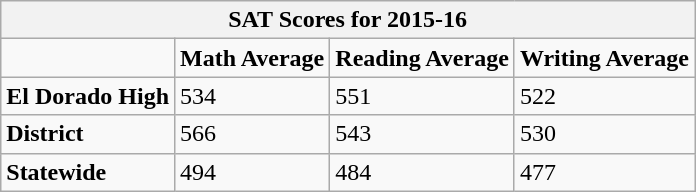<table class="wikitable">
<tr>
<th colspan="4">SAT Scores for 2015-16</th>
</tr>
<tr>
<td></td>
<td><strong>Math Average</strong></td>
<td><strong>Reading Average</strong></td>
<td><strong>Writing Average</strong></td>
</tr>
<tr>
<td><strong>El Dorado High</strong></td>
<td>534</td>
<td>551</td>
<td>522</td>
</tr>
<tr>
<td><strong>District</strong></td>
<td>566</td>
<td>543</td>
<td>530</td>
</tr>
<tr>
<td><strong>Statewide</strong></td>
<td>494</td>
<td>484</td>
<td>477</td>
</tr>
</table>
